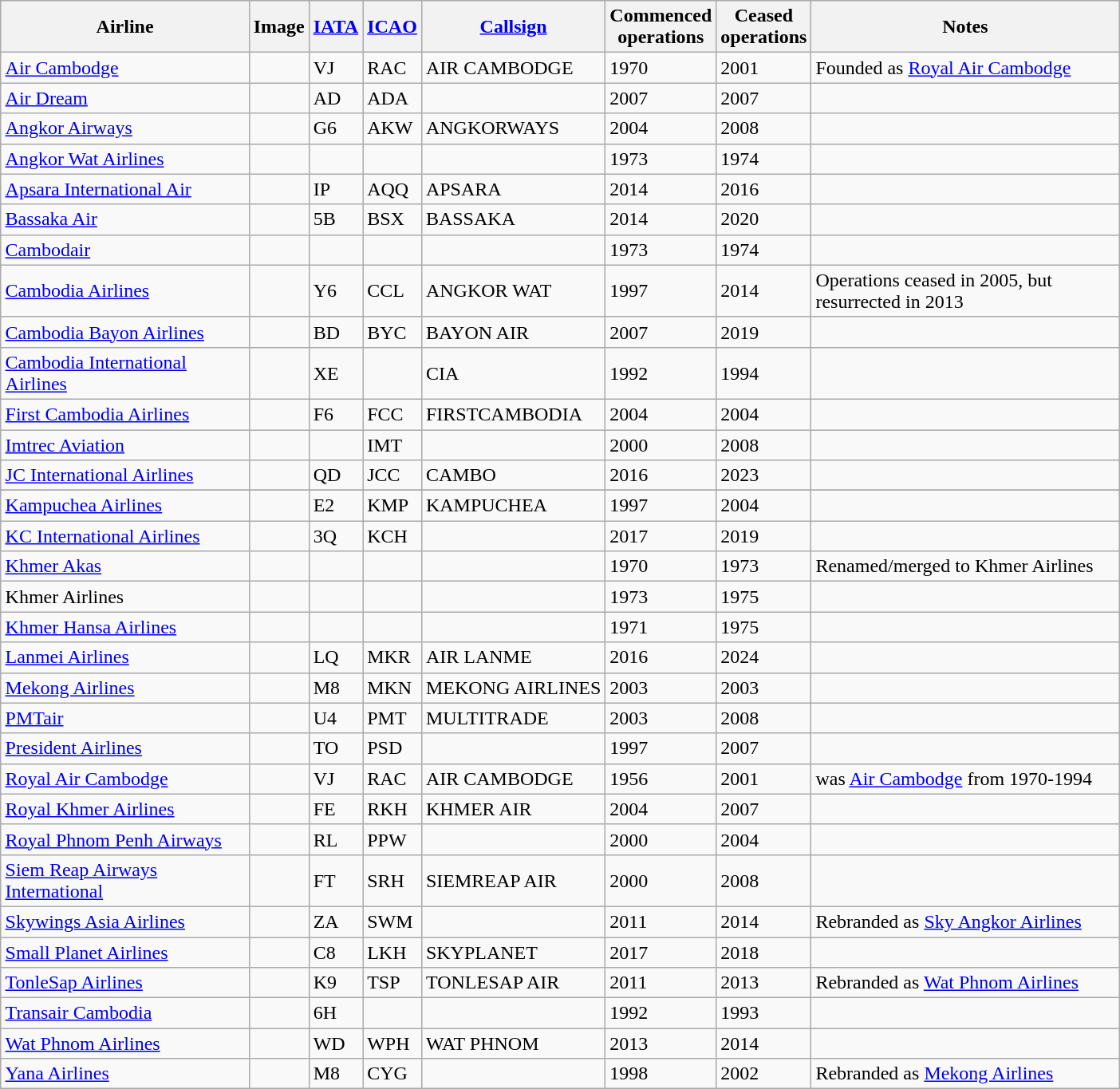<table class="wikitable sortable" style="border-collapse:collapse; margin:auto;" border="1" cellpadding="3">
<tr valign="middle">
<th style="width:200px;">Airline</th>
<th>Image</th>
<th><a href='#'>IATA</a></th>
<th><a href='#'>ICAO</a></th>
<th><a href='#'>Callsign</a></th>
<th>Commenced<br>operations</th>
<th>Ceased<br>operations</th>
<th style="width:250px;">Notes</th>
</tr>
<tr>
<td><a href='#'>Air Cambodge</a></td>
<td></td>
<td>VJ</td>
<td>RAC</td>
<td>AIR CAMBODGE</td>
<td>1970</td>
<td>2001</td>
<td>Founded as <a href='#'>Royal Air Cambodge</a></td>
</tr>
<tr>
<td><a href='#'>Air Dream</a></td>
<td></td>
<td>AD</td>
<td>ADA</td>
<td></td>
<td>2007</td>
<td>2007</td>
<td></td>
</tr>
<tr>
<td><a href='#'>Angkor Airways</a></td>
<td></td>
<td>G6</td>
<td>AKW</td>
<td>ANGKORWAYS</td>
<td>2004</td>
<td>2008</td>
<td></td>
</tr>
<tr>
<td><a href='#'>Angkor Wat Airlines</a></td>
<td></td>
<td></td>
<td></td>
<td></td>
<td>1973</td>
<td>1974</td>
<td></td>
</tr>
<tr>
<td><a href='#'>Apsara International Air</a></td>
<td></td>
<td>IP</td>
<td>AQQ</td>
<td>APSARA</td>
<td>2014</td>
<td>2016</td>
<td></td>
</tr>
<tr>
<td><a href='#'>Bassaka Air</a></td>
<td></td>
<td>5B</td>
<td>BSX</td>
<td>BASSAKA</td>
<td>2014</td>
<td>2020</td>
<td></td>
</tr>
<tr>
<td><a href='#'>Cambodair</a></td>
<td></td>
<td></td>
<td></td>
<td></td>
<td>1973</td>
<td>1974</td>
<td></td>
</tr>
<tr>
<td><a href='#'>Cambodia Airlines</a></td>
<td></td>
<td>Y6</td>
<td>CCL</td>
<td>ANGKOR WAT</td>
<td>1997</td>
<td>2014</td>
<td>Operations ceased in 2005, but resurrected in 2013</td>
</tr>
<tr>
<td><a href='#'>Cambodia Bayon Airlines</a></td>
<td></td>
<td>BD</td>
<td>BYC</td>
<td>BAYON AIR</td>
<td>2007</td>
<td>2019</td>
<td></td>
</tr>
<tr>
<td><a href='#'>Cambodia International Airlines</a></td>
<td></td>
<td>XE</td>
<td></td>
<td>CIA</td>
<td>1992</td>
<td>1994</td>
<td></td>
</tr>
<tr>
<td><a href='#'>First Cambodia Airlines</a></td>
<td></td>
<td>F6</td>
<td>FCC</td>
<td>FIRSTCAMBODIA</td>
<td>2004</td>
<td>2004</td>
<td></td>
</tr>
<tr>
<td><a href='#'>Imtrec Aviation</a></td>
<td></td>
<td></td>
<td>IMT</td>
<td></td>
<td>2000</td>
<td>2008</td>
<td></td>
</tr>
<tr>
<td><a href='#'>JC International Airlines</a></td>
<td></td>
<td>QD</td>
<td>JCC</td>
<td>CAMBO</td>
<td>2016</td>
<td>2023</td>
<td></td>
</tr>
<tr>
</tr>
<tr>
<td><a href='#'>Kampuchea Airlines</a></td>
<td></td>
<td>E2</td>
<td>KMP</td>
<td>KAMPUCHEA</td>
<td>1997</td>
<td>2004</td>
<td></td>
</tr>
<tr>
<td><a href='#'>KC International Airlines</a></td>
<td></td>
<td>3Q</td>
<td>KCH</td>
<td></td>
<td>2017</td>
<td>2019</td>
<td></td>
</tr>
<tr>
<td><a href='#'>Khmer Akas</a></td>
<td></td>
<td></td>
<td></td>
<td></td>
<td>1970</td>
<td>1973</td>
<td>Renamed/merged to Khmer Airlines</td>
</tr>
<tr>
<td>Khmer Airlines</td>
<td></td>
<td></td>
<td></td>
<td></td>
<td>1973</td>
<td>1975</td>
<td></td>
</tr>
<tr>
<td><a href='#'>Khmer Hansa Airlines</a></td>
<td></td>
<td></td>
<td></td>
<td></td>
<td>1971</td>
<td>1975</td>
<td></td>
</tr>
<tr>
<td><a href='#'>Lanmei Airlines</a></td>
<td></td>
<td>LQ</td>
<td>MKR</td>
<td>AIR LANME</td>
<td>2016</td>
<td>2024</td>
<td></td>
</tr>
<tr>
<td><a href='#'>Mekong Airlines</a></td>
<td></td>
<td>M8</td>
<td>MKN</td>
<td>MEKONG AIRLINES</td>
<td>2003</td>
<td>2003</td>
<td></td>
</tr>
<tr>
<td><a href='#'>PMTair</a></td>
<td></td>
<td>U4</td>
<td>PMT</td>
<td>MULTITRADE</td>
<td>2003</td>
<td>2008</td>
<td></td>
</tr>
<tr>
<td><a href='#'>President Airlines</a></td>
<td></td>
<td>TO</td>
<td>PSD</td>
<td></td>
<td>1997</td>
<td>2007</td>
<td></td>
</tr>
<tr>
<td><a href='#'>Royal Air Cambodge</a></td>
<td></td>
<td>VJ</td>
<td>RAC</td>
<td>AIR CAMBODGE</td>
<td>1956</td>
<td>2001</td>
<td>was <a href='#'>Air Cambodge</a> from 1970-1994</td>
</tr>
<tr>
<td><a href='#'>Royal Khmer Airlines</a></td>
<td></td>
<td>FE</td>
<td>RKH</td>
<td>KHMER AIR</td>
<td>2004</td>
<td>2007</td>
<td></td>
</tr>
<tr>
<td><a href='#'>Royal Phnom Penh Airways</a></td>
<td></td>
<td>RL</td>
<td>PPW</td>
<td></td>
<td>2000</td>
<td>2004</td>
<td></td>
</tr>
<tr>
<td><a href='#'>Siem Reap Airways International</a></td>
<td></td>
<td>FT</td>
<td>SRH</td>
<td>SIEMREAP AIR</td>
<td>2000</td>
<td>2008</td>
<td></td>
</tr>
<tr>
<td><a href='#'>Skywings Asia Airlines</a></td>
<td></td>
<td>ZA</td>
<td>SWM</td>
<td></td>
<td>2011</td>
<td>2014</td>
<td>Rebranded as <a href='#'>Sky Angkor Airlines</a></td>
</tr>
<tr>
<td><a href='#'>Small Planet Airlines</a></td>
<td></td>
<td>C8</td>
<td>LKH</td>
<td>SKYPLANET</td>
<td>2017</td>
<td>2018</td>
<td></td>
</tr>
<tr>
<td><a href='#'>TonleSap Airlines</a></td>
<td></td>
<td>K9</td>
<td>TSP</td>
<td>TONLESAP AIR</td>
<td>2011</td>
<td>2013</td>
<td>Rebranded as <a href='#'>Wat Phnom Airlines</a></td>
</tr>
<tr>
<td><a href='#'>Transair Cambodia</a></td>
<td></td>
<td>6H</td>
<td></td>
<td></td>
<td>1992</td>
<td>1993</td>
<td></td>
</tr>
<tr>
<td><a href='#'>Wat Phnom Airlines</a></td>
<td></td>
<td>WD</td>
<td>WPH</td>
<td>WAT PHNOM</td>
<td>2013</td>
<td>2014</td>
<td></td>
</tr>
<tr>
<td><a href='#'>Yana Airlines</a></td>
<td></td>
<td>M8</td>
<td>CYG</td>
<td></td>
<td>1998</td>
<td>2002</td>
<td>Rebranded as <a href='#'>Mekong Airlines</a></td>
</tr>
</table>
